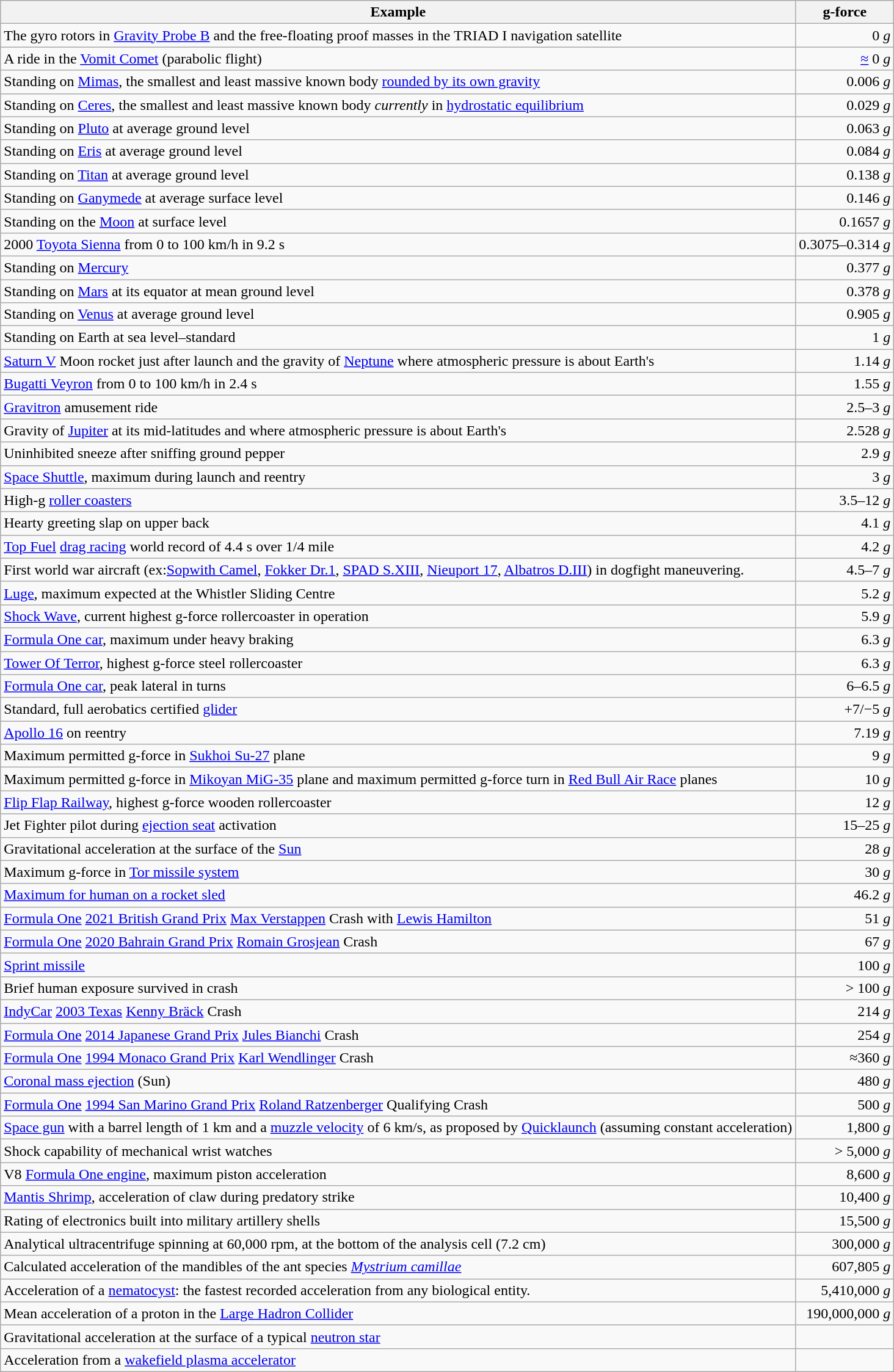<table class="wikitable sortable">
<tr>
<th>Example</th>
<th>g-force</th>
</tr>
<tr>
<td>The gyro rotors in <a href='#'>Gravity Probe B</a> and the free-floating proof masses in the TRIAD I navigation satellite</td>
<td align="right">0 <em>g</em></td>
</tr>
<tr>
<td>A ride in the <a href='#'>Vomit Comet</a> (parabolic flight)</td>
<td align="right"><a href='#'>≈</a> 0 <em>g</em></td>
</tr>
<tr>
<td>Standing on <a href='#'>Mimas</a>, the smallest and least massive known body <a href='#'>rounded by its own gravity</a></td>
<td align="right">0.006 <em>g</em></td>
</tr>
<tr>
<td>Standing on <a href='#'>Ceres</a>, the smallest and least massive known body <em>currently</em> in <a href='#'>hydrostatic equilibrium</a></td>
<td align="right">0.029 <em>g</em></td>
</tr>
<tr>
<td>Standing on <a href='#'>Pluto</a> at average ground level</td>
<td align="right">0.063 <em>g</em></td>
</tr>
<tr>
<td>Standing on <a href='#'>Eris</a> at average ground level</td>
<td align="right">0.084 <em>g</em></td>
</tr>
<tr>
<td>Standing on <a href='#'>Titan</a> at average ground level</td>
<td align="right">0.138 <em>g</em></td>
</tr>
<tr>
<td>Standing on <a href='#'>Ganymede</a> at average surface level</td>
<td align="right">0.146 <em>g</em></td>
</tr>
<tr>
<td>Standing on the <a href='#'>Moon</a> at surface level</td>
<td align="right">0.1657 <em>g</em></td>
</tr>
<tr>
<td>2000 <a href='#'>Toyota Sienna</a> from 0 to 100 km/h in 9.2 s</td>
<td align="right">0.3075–0.314 <em>g</em></td>
</tr>
<tr>
<td>Standing on <a href='#'>Mercury</a></td>
<td align="right">0.377 <em>g</em></td>
</tr>
<tr>
<td>Standing on <a href='#'>Mars</a> at its equator at mean ground level</td>
<td align="right">0.378 <em>g</em></td>
</tr>
<tr>
<td>Standing on <a href='#'>Venus</a> at average ground level</td>
<td align="right">0.905 <em>g</em></td>
</tr>
<tr>
<td>Standing on Earth at sea level–standard</td>
<td align="right">1 <em>g</em></td>
</tr>
<tr>
<td><a href='#'>Saturn V</a> Moon rocket just after launch and the gravity of <a href='#'>Neptune</a> where atmospheric pressure is about Earth's</td>
<td align="right">1.14 <em>g</em></td>
</tr>
<tr>
<td><a href='#'>Bugatti Veyron</a> from 0 to 100 km/h in 2.4 s</td>
<td align="right">1.55 <em>g</em></td>
</tr>
<tr>
<td><a href='#'>Gravitron</a> amusement ride</td>
<td align="right">2.5–3 <em>g</em></td>
</tr>
<tr>
<td>Gravity of <a href='#'>Jupiter</a> at its mid-latitudes and where atmospheric pressure is about Earth's</td>
<td align="right">2.528 <em>g</em></td>
</tr>
<tr>
<td>Uninhibited sneeze after sniffing ground pepper</td>
<td align="right">2.9 <em>g</em></td>
</tr>
<tr>
<td><a href='#'>Space Shuttle</a>, maximum during launch and reentry</td>
<td align="right">3 <em>g</em></td>
</tr>
<tr>
<td>High-g <a href='#'>roller coasters</a></td>
<td align="right">3.5–12 <em>g</em></td>
</tr>
<tr>
<td>Hearty greeting slap on upper back</td>
<td align="right">4.1 <em>g</em></td>
</tr>
<tr>
<td><a href='#'>Top Fuel</a> <a href='#'>drag racing</a> world record of 4.4 s over 1/4 mile</td>
<td align="right">4.2 <em>g</em></td>
</tr>
<tr>
<td>First world war aircraft (ex:<a href='#'>Sopwith Camel</a>, <a href='#'>Fokker Dr.1</a>, <a href='#'>SPAD S.XIII</a>, <a href='#'>Nieuport 17</a>, <a href='#'>Albatros D.III</a>) in dogfight maneuvering.</td>
<td align="right">4.5–7 <em>g</em></td>
</tr>
<tr>
<td><a href='#'>Luge</a>, maximum expected at the Whistler Sliding Centre</td>
<td align="right">5.2 <em>g</em></td>
</tr>
<tr>
<td><a href='#'>Shock Wave</a>, current highest g-force rollercoaster in operation</td>
<td align="right">5.9 <em>g</em></td>
</tr>
<tr>
<td><a href='#'>Formula One car</a>, maximum under heavy braking</td>
<td align="right">6.3 <em>g</em></td>
</tr>
<tr>
<td><a href='#'>Tower Of Terror</a>, highest g-force steel rollercoaster</td>
<td align="right">6.3 <em>g</em></td>
</tr>
<tr>
<td><a href='#'>Formula One car</a>, peak lateral in turns</td>
<td align="right">6–6.5 <em>g</em></td>
</tr>
<tr>
<td>Standard, full aerobatics certified <a href='#'>glider</a></td>
<td align="right">+7/−5 <em>g</em></td>
</tr>
<tr>
<td><a href='#'>Apollo 16</a> on reentry</td>
<td align="right">7.19 <em>g</em></td>
</tr>
<tr>
<td>Maximum permitted g-force in <a href='#'>Sukhoi Su-27</a> plane</td>
<td align="right">9 <em>g</em></td>
</tr>
<tr>
<td>Maximum permitted g-force in <a href='#'>Mikoyan MiG-35</a> plane and maximum permitted g-force turn in <a href='#'>Red Bull Air Race</a> planes</td>
<td align="right">10 <em>g</em></td>
</tr>
<tr>
<td><a href='#'>Flip Flap Railway</a>, highest g-force wooden rollercoaster</td>
<td align="right">12 <em>g</em></td>
</tr>
<tr>
<td>Jet Fighter pilot during <a href='#'>ejection seat</a> activation</td>
<td align="right">15–25 <em>g</em></td>
</tr>
<tr>
<td>Gravitational acceleration at the surface of the <a href='#'>Sun</a></td>
<td align="right">28 <em>g</em></td>
</tr>
<tr>
<td>Maximum g-force in <a href='#'>Tor missile system</a></td>
<td align="right">30 <em>g</em></td>
</tr>
<tr>
<td><a href='#'>Maximum for human on a rocket sled</a></td>
<td align="right">46.2 <em>g</em></td>
</tr>
<tr>
<td><a href='#'>Formula One</a> <a href='#'>2021 British Grand Prix</a> <a href='#'>Max Verstappen</a> Crash with <a href='#'>Lewis Hamilton</a></td>
<td align="right">51 <em>g</em></td>
</tr>
<tr>
<td><a href='#'>Formula One</a> <a href='#'>2020 Bahrain Grand Prix</a> <a href='#'>Romain Grosjean</a> Crash</td>
<td align="right">67 <em>g</em></td>
</tr>
<tr>
<td><a href='#'>Sprint missile</a></td>
<td align="right">100 <em>g</em></td>
</tr>
<tr>
<td>Brief human exposure survived in crash</td>
<td align="right">> 100 <em>g</em></td>
</tr>
<tr>
<td><a href='#'>IndyCar</a> <a href='#'>2003 Texas</a> <a href='#'>Kenny Bräck</a> Crash</td>
<td align="right">214 <em>g</em></td>
</tr>
<tr>
<td><a href='#'>Formula One</a> <a href='#'>2014 Japanese Grand Prix</a> <a href='#'>Jules Bianchi</a> Crash</td>
<td align="right">254 <em>g</em></td>
</tr>
<tr>
<td><a href='#'>Formula One</a> <a href='#'>1994 Monaco Grand Prix</a> <a href='#'>Karl Wendlinger</a> Crash</td>
<td align="right">≈360 <em>g</em></td>
</tr>
<tr>
<td><a href='#'>Coronal mass ejection</a> (Sun)</td>
<td align="right">480 <em>g</em></td>
</tr>
<tr>
<td><a href='#'>Formula One</a> <a href='#'>1994 San Marino Grand Prix</a> <a href='#'>Roland Ratzenberger</a> Qualifying Crash</td>
<td align="right">500 <em>g</em></td>
</tr>
<tr>
<td><a href='#'>Space gun</a> with a barrel length of 1 km and a <a href='#'>muzzle velocity</a> of 6 km/s, as proposed by <a href='#'>Quicklaunch</a> (assuming constant acceleration)</td>
<td align="right">1,800 <em>g</em></td>
</tr>
<tr>
<td>Shock capability of mechanical wrist watches</td>
<td align="right">> 5,000 <em>g</em></td>
</tr>
<tr>
<td>V8 <a href='#'>Formula One engine</a>, maximum piston acceleration</td>
<td align="right">8,600 <em>g</em></td>
</tr>
<tr>
<td><a href='#'>Mantis Shrimp</a>, acceleration of claw during predatory strike</td>
<td align="right">10,400 <em>g</em></td>
</tr>
<tr>
<td>Rating of electronics built into military artillery shells</td>
<td align="right">15,500 <em>g</em></td>
</tr>
<tr>
<td>Analytical ultracentrifuge spinning at 60,000 rpm, at the bottom of the analysis cell (7.2 cm)</td>
<td align="right">300,000 <em>g</em></td>
</tr>
<tr>
<td>Calculated acceleration of the mandibles of the ant species <em><a href='#'>Mystrium camillae</a></em></td>
<td align="right">607,805 <em>g</em></td>
</tr>
<tr>
<td>Acceleration of a <a href='#'>nematocyst</a>: the fastest recorded acceleration from any biological entity.</td>
<td align="right">5,410,000 <em>g</em></td>
</tr>
<tr>
<td>Mean acceleration of a proton in the <a href='#'>Large Hadron Collider</a></td>
<td align="right">190,000,000 <em>g</em></td>
</tr>
<tr>
<td>Gravitational acceleration at the surface of a typical <a href='#'>neutron star</a></td>
<td align="right"></td>
</tr>
<tr>
<td>Acceleration from a <a href='#'>wakefield plasma accelerator</a></td>
<td align="right"></td>
</tr>
</table>
